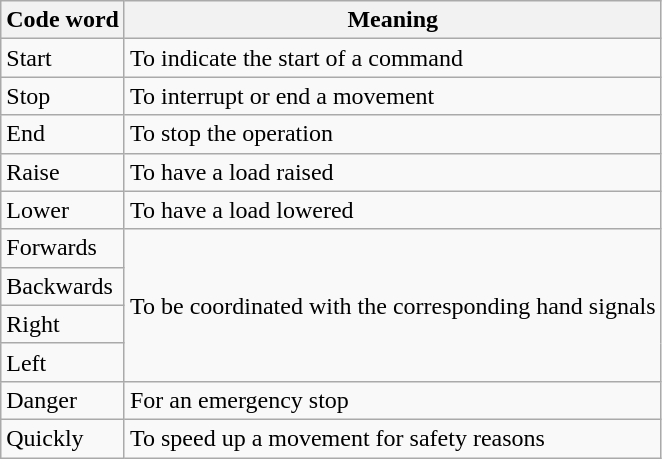<table class="wikitable">
<tr>
<th>Code word</th>
<th>Meaning</th>
</tr>
<tr>
<td>Start</td>
<td>To indicate the start of a command</td>
</tr>
<tr>
<td>Stop</td>
<td>To interrupt or end a movement</td>
</tr>
<tr>
<td>End</td>
<td>To stop the operation</td>
</tr>
<tr>
<td>Raise</td>
<td>To have a load raised</td>
</tr>
<tr>
<td>Lower</td>
<td>To have a load lowered</td>
</tr>
<tr>
<td>Forwards</td>
<td rowspan="4">To be coordinated with the corresponding hand signals</td>
</tr>
<tr>
<td>Backwards</td>
</tr>
<tr>
<td>Right</td>
</tr>
<tr>
<td>Left</td>
</tr>
<tr>
<td>Danger</td>
<td>For an emergency stop</td>
</tr>
<tr>
<td>Quickly</td>
<td>To speed up a movement for safety reasons</td>
</tr>
</table>
